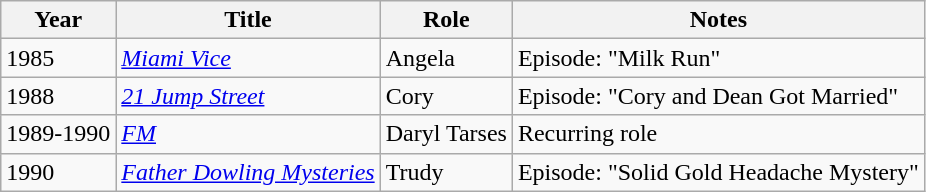<table class="wikitable sortable">
<tr>
<th>Year</th>
<th>Title</th>
<th>Role</th>
<th class="unsortable">Notes</th>
</tr>
<tr>
<td>1985</td>
<td><em><a href='#'>Miami Vice</a></em></td>
<td>Angela</td>
<td>Episode: "Milk Run"</td>
</tr>
<tr>
<td>1988</td>
<td><em><a href='#'>21 Jump Street</a></em></td>
<td>Cory</td>
<td>Episode: "Cory and Dean Got Married"</td>
</tr>
<tr>
<td>1989-1990</td>
<td><em><a href='#'>FM</a></em></td>
<td>Daryl Tarses</td>
<td>Recurring role</td>
</tr>
<tr>
<td>1990</td>
<td><em><a href='#'>Father Dowling Mysteries</a></em></td>
<td>Trudy</td>
<td>Episode: "Solid Gold Headache Mystery"</td>
</tr>
</table>
